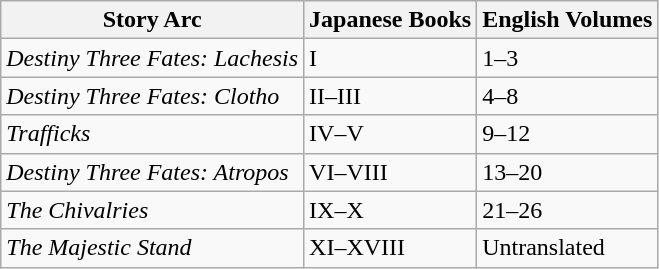<table class="wikitable">
<tr>
<th>Story Arc</th>
<th>Japanese Books</th>
<th>English Volumes</th>
</tr>
<tr>
<td><em>Destiny Three Fates: Lachesis</em></td>
<td>I</td>
<td>1–3</td>
</tr>
<tr>
<td><em>Destiny Three Fates: Clotho</em></td>
<td>II–III</td>
<td>4–8</td>
</tr>
<tr>
<td><em>Trafficks</em></td>
<td>IV–V</td>
<td>9–12</td>
</tr>
<tr>
<td><em>Destiny Three Fates: Atropos</em></td>
<td>VI–VIII</td>
<td>13–20</td>
</tr>
<tr>
<td><em>The Chivalries</em></td>
<td>IX–X</td>
<td>21–26</td>
</tr>
<tr>
<td><em>The Majestic Stand</em></td>
<td>XI–XVIII</td>
<td>Untranslated</td>
</tr>
</table>
